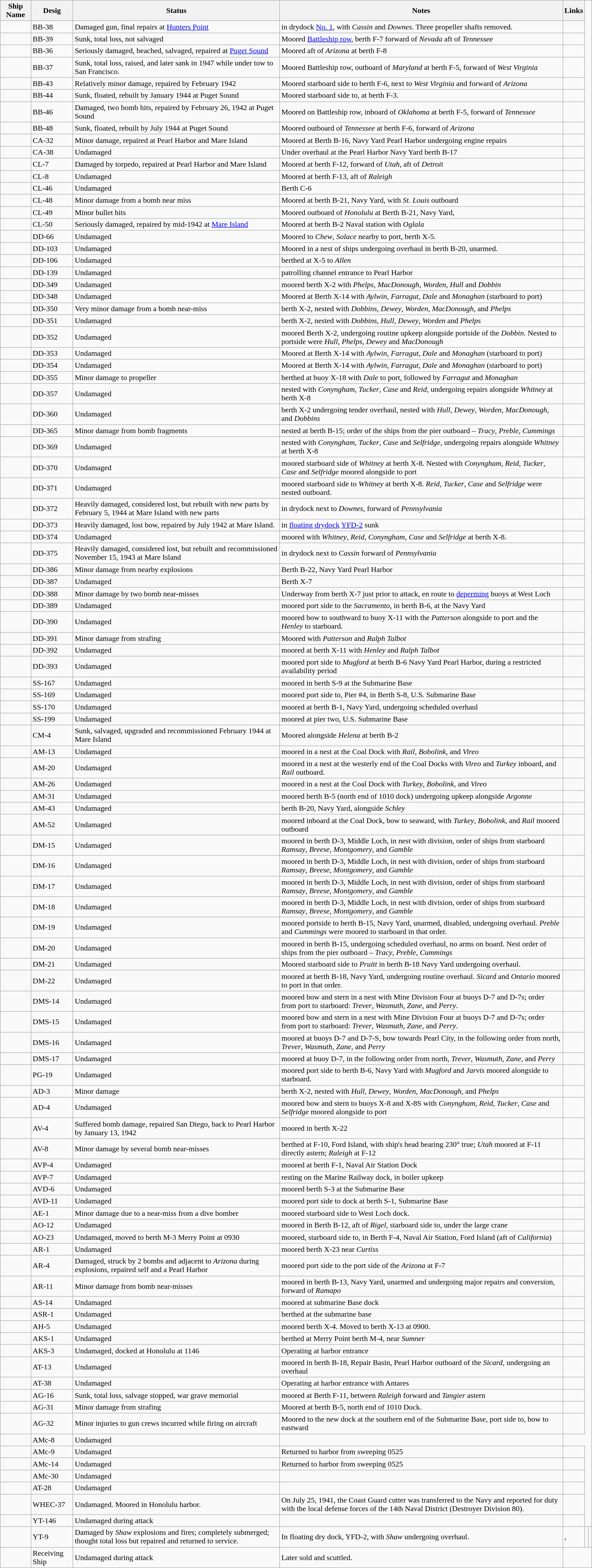<table class="sortable wikitable">
<tr>
<th>Ship Name</th>
<th>Desig</th>
<th>Status</th>
<th>Notes</th>
<th>Links</th>
</tr>
<tr>
<td></td>
<td>BB-38</td>
<td>Damaged gun, final repairs at <a href='#'>Hunters Point</a></td>
<td>in drydock <a href='#'>No. 1</a>, with <em>Cassin</em> and <em>Downes</em>. Three propeller shafts removed.</td>
<td></td>
</tr>
<tr>
<td></td>
<td>BB-39</td>
<td>Sunk, total loss, not salvaged</td>
<td>Moored <a href='#'>Battleship row</a>, berth F-7 forward of <em>Nevada</em> aft of <em>Tennessee</em></td>
<td></td>
</tr>
<tr>
<td></td>
<td>BB-36</td>
<td>Seriously damaged, beached, salvaged, repaired at <a href='#'>Puget Sound</a></td>
<td>Moored aft of <em>Arizona</em> at berth F-8</td>
<td></td>
</tr>
<tr>
<td></td>
<td>BB-37</td>
<td>Sunk, total loss, raised, and later sank in 1947 while under tow to San Francisco.</td>
<td>Moored Battleship row, outboard of <em>Maryland</em> at berth F-5, forward of <em>West Virginia</em></td>
<td></td>
</tr>
<tr>
<td></td>
<td>BB-43</td>
<td>Relatively minor damage, repaired by February 1942</td>
<td>Moored starboard side to berth F-6, next to <em>West Virginia</em> and forward of <em>Arizona</em></td>
<td></td>
</tr>
<tr>
<td></td>
<td>BB-44</td>
<td>Sunk, floated, rebuilt by January 1944 at Puget Sound</td>
<td>Moored starboard side to, at berth F-3.</td>
<td></td>
</tr>
<tr>
<td></td>
<td>BB-46</td>
<td>Damaged, two bomb hits, repaired by February 26, 1942 at Puget Sound</td>
<td>Moored on Battleship row, inboard of <em>Oklahoma</em> at berth F-5, forward of <em>Tennessee</em></td>
<td></td>
</tr>
<tr>
<td></td>
<td>BB-48</td>
<td>Sunk, floated, rebuilt by July 1944 at Puget Sound</td>
<td>Moored outboard of <em>Tennessee</em> at berth F-6, forward of <em>Arizona</em></td>
<td></td>
</tr>
<tr>
<td></td>
<td>CA-32</td>
<td>Minor damage, repaired at Pearl Harbor and Mare Island</td>
<td>Moored at Berth B-16, Navy Yard Pearl Harbor undergoing engine repairs</td>
<td></td>
</tr>
<tr>
<td></td>
<td>CA-38</td>
<td>Undamaged</td>
<td>Under overhaul at the Pearl Harbor Navy Yard berth B-17</td>
<td></td>
</tr>
<tr>
<td></td>
<td>CL-7</td>
<td>Damaged by torpedo, repaired at Pearl Harbor and Mare Island</td>
<td>Moored at berth F-12, forward of <em>Utah</em>, aft of <em>Detroit</em></td>
<td></td>
</tr>
<tr>
<td></td>
<td>CL-8</td>
<td>Undamaged</td>
<td>Moored at berth F-13, aft of <em>Raleigh</em></td>
<td></td>
</tr>
<tr>
<td></td>
<td>CL-46</td>
<td>Undamaged</td>
<td>Berth C-6</td>
<td></td>
</tr>
<tr>
<td></td>
<td>CL-48</td>
<td>Minor damage from a bomb near miss</td>
<td>Moored at berth B-21, Navy Yard, with <em>St. Louis</em> outboard</td>
<td></td>
</tr>
<tr>
<td></td>
<td>CL-49</td>
<td>Minor bullet hits</td>
<td>Moored outboard of <em>Honolulu</em> at Berth B-21, Navy Yard,</td>
<td></td>
</tr>
<tr>
<td></td>
<td>CL-50</td>
<td>Seriously damaged, repaired by mid-1942 at <a href='#'>Mare Island</a></td>
<td>Moored at berth B-2 Naval station with <em>Oglala</em></td>
<td></td>
</tr>
<tr>
<td></td>
<td>DD-66</td>
<td>Undamaged</td>
<td>Moored to <em>Chew</em>, <em>Solace</em> nearby to port, berth X-5.</td>
<td></td>
</tr>
<tr>
<td></td>
<td>DD-103</td>
<td>Undamaged</td>
<td>Moored in a nest of ships undergoing overhaul in berth B-20, unarmed.</td>
<td></td>
</tr>
<tr>
<td></td>
<td>DD-106</td>
<td>Undamaged</td>
<td>berthed at X-5 to <em>Allen</em></td>
<td></td>
</tr>
<tr>
<td></td>
<td>DD-139</td>
<td>Undamaged</td>
<td>patrolling channel entrance to Pearl Harbor</td>
<td></td>
</tr>
<tr>
<td></td>
<td>DD-349</td>
<td>Undamaged</td>
<td>moored berth X-2 with <em>Phelps</em>, <em>MacDonough</em>, <em>Worden</em>, <em>Hull</em> and <em>Dobbin</em></td>
<td></td>
</tr>
<tr>
<td></td>
<td>DD-348</td>
<td>Undamaged</td>
<td>Moored at Berth X-14 with <em>Aylwin</em>, <em>Farragut</em>, <em>Dale</em> and <em>Monaghan</em> (starboard to port)</td>
<td></td>
</tr>
<tr>
<td></td>
<td>DD-350</td>
<td>Very minor damage from a bomb near-miss</td>
<td>berth X-2, nested with <em>Dobbins</em>, <em>Dewey</em>, <em>Worden</em>, <em>MacDonough</em>, and <em>Phelps</em></td>
<td></td>
</tr>
<tr>
<td></td>
<td>DD-351</td>
<td>Undamaged</td>
<td>berth X-2, nested with <em>Dobbins</em>, <em>Hull</em>, <em>Dewey</em>, <em>Worden</em> and <em>Phelps</em></td>
<td></td>
</tr>
<tr>
<td></td>
<td>DD-352</td>
<td>Undamaged</td>
<td>moored Berth X-2, undergoing routine upkeep alongside portside of the <em>Dobbin</em>. Nested to portside were <em>Hull</em>, <em>Phelps</em>, <em>Dewey</em> and <em>MacDonough</em></td>
<td></td>
</tr>
<tr>
<td></td>
<td>DD-353</td>
<td>Undamaged</td>
<td>Moored at Berth X-14 with <em>Aylwin</em>, <em>Farragut</em>, <em>Dale</em> and <em>Monaghan</em> (starboard to port)</td>
<td></td>
</tr>
<tr>
<td></td>
<td>DD-354</td>
<td>Undamaged</td>
<td>Moored at Berth X-14 with <em>Aylwin</em>, <em>Farragut</em>, <em>Dale</em> and <em>Monaghan</em> (starboard to port)</td>
<td></td>
</tr>
<tr>
<td></td>
<td>DD-355</td>
<td>Minor damage to propeller</td>
<td>berthed at buoy X-18 with <em>Dale</em> to port, followed by <em>Farragut</em> and <em>Monaghan</em></td>
<td></td>
</tr>
<tr>
<td></td>
<td>DD-357</td>
<td>Undamaged</td>
<td>nested with <em>Conyngham</em>, <em>Tucker</em>, <em>Case</em> and <em>Reid</em>, undergoing repairs alongside <em>Whitney</em> at berth X-8</td>
<td></td>
</tr>
<tr>
<td></td>
<td>DD-360</td>
<td>Undamaged</td>
<td>berth X-2 undergoing tender overhaul, nested with <em>Hull</em>, <em>Dewey</em>, <em>Worden</em>, <em>MacDonough</em>, and <em>Dobbins</em></td>
<td></td>
</tr>
<tr>
<td></td>
<td>DD-365</td>
<td>Minor damage from bomb fragments</td>
<td>nested at berth B-15; order of the ships from the pier outboard – <em>Tracy</em>, <em>Preble</em>, <em>Cummings</em></td>
<td></td>
</tr>
<tr>
<td></td>
<td>DD-369</td>
<td>Undamaged</td>
<td>nested with <em>Conyngham</em>, <em>Tucker</em>, <em>Case</em> and <em>Selfridge</em>, undergoing repairs alongside <em>Whitney</em> at berth X-8</td>
<td></td>
</tr>
<tr>
<td></td>
<td>DD-370</td>
<td>Undamaged</td>
<td>moored starboard side of <em>Whitney</em> at berth X-8. Nested with <em>Conyngham</em>,  <em>Reid</em>, <em>Tucker</em>, <em>Case</em> and <em>Selfridge</em> moored alongside to port</td>
<td></td>
</tr>
<tr>
<td></td>
<td>DD-371</td>
<td>Undamaged</td>
<td>moored starboard side to <em>Whitney</em> at berth X-8. <em>Reid</em>, <em>Tucker</em>,  <em>Case</em> and <em>Selfridge</em> were nested outboard.</td>
<td></td>
</tr>
<tr>
<td></td>
<td>DD-372</td>
<td>Heavily damaged, considered lost, but rebuilt with new parts by February 5, 1944 at Mare Island with new parts</td>
<td>in drydock next to <em>Downes</em>, forward of <em>Pennsylvania</em></td>
<td></td>
</tr>
<tr>
<td></td>
<td>DD-373</td>
<td>Heavily damaged, lost bow, repaired by July 1942 at Mare Island.</td>
<td>in <a href='#'>floating drydock</a> <a href='#'>YFD-2</a> sunk</td>
<td></td>
</tr>
<tr>
<td></td>
<td>DD-374</td>
<td>Undamaged</td>
<td>moored with <em>Whitney</em>, <em>Reid</em>, <em>Conyngham</em>, <em>Case</em> and <em>Selfridge</em> at berth X-8.</td>
<td></td>
</tr>
<tr>
<td></td>
<td>DD-375</td>
<td>Heavily damaged, considered lost, but rebuilt and recommissioned November 15, 1943 at Mare Island</td>
<td>in drydock next to <em>Cassin</em> forward of <em>Pennsylvania</em></td>
<td></td>
</tr>
<tr>
<td></td>
<td>DD-386</td>
<td>Minor damage from nearby explosions</td>
<td>Berth B-22, Navy Yard Pearl Harbor</td>
<td></td>
</tr>
<tr>
<td></td>
<td>DD-387</td>
<td>Undamaged</td>
<td>Berth X-7</td>
<td></td>
</tr>
<tr>
<td></td>
<td>DD-388</td>
<td>Minor damage by two bomb near-misses</td>
<td>Underway from berth X-7 just prior to attack, en route to <a href='#'>deperming</a> buoys at West Loch</td>
<td></td>
</tr>
<tr>
<td></td>
<td>DD-389</td>
<td>Undamaged</td>
<td>moored port side to the <em>Sacramento</em>, in berth B-6, at the Navy Yard</td>
<td></td>
</tr>
<tr>
<td></td>
<td>DD-390</td>
<td>Undamaged</td>
<td>moored bow to southward to buoy X-11 with the <em>Patterson</em> alongside to port and the <em>Henley</em> to starboard.</td>
<td></td>
</tr>
<tr>
<td></td>
<td>DD-391</td>
<td>Minor damage from strafing</td>
<td>Moored with <em>Patterson</em> and <em>Ralph Talbot</em></td>
<td></td>
</tr>
<tr>
<td></td>
<td>DD-392</td>
<td>Undamaged</td>
<td>moored at berth X-11 with <em>Henley</em> and <em>Ralph Talbot</em></td>
<td></td>
</tr>
<tr>
<td></td>
<td>DD-393</td>
<td>Undamaged</td>
<td>moored port side to <em>Mugford</em> at berth B-6 Navy Yard Pearl Harbor, during a restricted availability period</td>
<td></td>
</tr>
<tr>
<td></td>
<td>SS-167</td>
<td>Undamaged</td>
<td>moored in berth S-9 at the Submarine Base</td>
<td></td>
</tr>
<tr>
<td></td>
<td>SS-169</td>
<td>Undamaged</td>
<td>moored port side to, Pier #4, in Berth S-8, U.S. Submarine Base</td>
<td></td>
</tr>
<tr>
<td></td>
<td>SS-170</td>
<td>Undamaged</td>
<td>moored at berth B-1, Navy Yard, undergoing scheduled overhaul</td>
<td></td>
</tr>
<tr>
<td></td>
<td>SS-199</td>
<td>Undamaged</td>
<td>moored at pier two, U.S. Submarine Base</td>
<td></td>
</tr>
<tr>
<td></td>
<td>CM-4</td>
<td>Sunk, salvaged, upgraded and recommissioned February 1944 at Mare Island</td>
<td>Moored alongside <em>Helena</em> at berth B-2</td>
<td></td>
</tr>
<tr>
<td></td>
<td>AM-13</td>
<td>Undamaged</td>
<td>moored in a nest at the Coal Dock with <em>Rail</em>, <em>Bobolink</em>, and <em>Vireo</em></td>
<td></td>
</tr>
<tr>
<td></td>
<td>AM-20</td>
<td>Undamaged</td>
<td>moored in a nest at the westerly end of the Coal Docks with <em>Vireo</em> and <em>Turkey</em> inboard, and <em>Rail</em> outboard.</td>
<td></td>
</tr>
<tr>
<td></td>
<td>AM-26</td>
<td>Undamaged</td>
<td>moored in a nest at the Coal Dock with <em>Turkey</em>, <em>Bobolink</em>, and <em>Vireo</em></td>
<td></td>
</tr>
<tr>
<td></td>
<td>AM-31</td>
<td>Undamaged</td>
<td>moored berth B-5 (north end of 1010 dock) undergoing upkeep alongside <em>Argonne</em></td>
<td></td>
</tr>
<tr>
<td></td>
<td>AM-43</td>
<td>Undamaged</td>
<td>berth B-20, Navy Yard, alongside <em>Schley</em></td>
<td></td>
</tr>
<tr>
<td></td>
<td>AM-52</td>
<td>Undamaged</td>
<td>moored inboard at the Coal Dock, bow to seaward, with <em>Turkey</em>, <em>Bobolink</em>, and <em>Rail</em> moored outboard</td>
<td></td>
</tr>
<tr>
<td></td>
<td>DM-15</td>
<td>Undamaged</td>
<td>moored in berth D-3, Middle Loch, in nest with division, order of ships from starboard <em>Ramsay</em>,  <em>Breese</em>, <em>Montgomery</em>, and <em>Gamble</em></td>
<td></td>
</tr>
<tr>
<td></td>
<td>DM-16</td>
<td>Undamaged</td>
<td>moored in berth D-3, Middle Loch, in nest with division, order of ships from starboard <em>Ramsay</em>,  <em>Breese</em>, <em>Montgomery</em>, and <em>Gamble</em></td>
<td></td>
</tr>
<tr>
<td></td>
<td>DM-17</td>
<td>Undamaged</td>
<td>moored in berth D-3, Middle Loch, in nest with division, order of ships from starboard <em>Ramsay</em>,  <em>Breese</em>, <em>Montgomery</em>, and <em>Gamble</em></td>
<td></td>
</tr>
<tr>
<td></td>
<td>DM-18</td>
<td>Undamaged</td>
<td>moored in berth D-3, Middle Loch, in nest with division, order of ships from starboard <em>Ramsay</em>,  <em>Breese</em>, <em>Montgomery</em>, and <em>Gamble</em></td>
<td></td>
</tr>
<tr>
<td></td>
<td>DM-19</td>
<td>Undamaged</td>
<td>moored portside to berth B-15, Navy Yard, unarmed, disabled, undergoing overhaul. <em>Preble</em> and <em>Cummings</em> were moored to starboard in that order.</td>
<td></td>
</tr>
<tr>
<td></td>
<td>DM-20</td>
<td>Undamaged</td>
<td>moored in berth B-15, undergoing scheduled overhaul, no arms on board. Nest order of ships from the pier outboard – <em>Tracy</em>, <em>Preble</em>, <em>Cummings</em></td>
<td></td>
</tr>
<tr>
<td></td>
<td>DM-21</td>
<td>Undamaged</td>
<td>Moored starboard side to <em>Pruitt</em> in berth B-18 Navy Yard undergoing overhaul.</td>
<td></td>
</tr>
<tr>
<td></td>
<td>DM-22</td>
<td>Undamaged</td>
<td>moored at berth B-18, Navy Yard, undergoing routine overhaul. <em>Sicard</em> and <em>Ontario</em>  moored to port in that order.</td>
<td></td>
</tr>
<tr>
<td></td>
<td>DMS-14</td>
<td>Undamaged</td>
<td>moored bow and stern in a nest with Mine Division Four at buoys D-7 and D-7s; order from port to starboard: <em>Trever</em>, <em>Wasmuth</em>, <em>Zane</em>, and <em>Perry</em>.</td>
<td></td>
</tr>
<tr>
<td></td>
<td>DMS-15</td>
<td>Undamaged</td>
<td>moored bow and stern in a nest with Mine Division Four at buoys D-7 and D-7s; order from port to starboard: <em>Trever</em>, <em>Wasmuth</em>, <em>Zane</em>, and <em>Perry</em>.</td>
<td></td>
</tr>
<tr>
<td></td>
<td>DMS-16</td>
<td>Undamaged</td>
<td>moored at buoys D-7 and D-7-S, bow towards Pearl City, in the following order from north, <em>Trever</em>,  <em>Wasmuth</em>, <em>Zane</em>, and <em>Perry</em></td>
<td></td>
</tr>
<tr>
<td></td>
<td>DMS-17</td>
<td>Undamaged</td>
<td>moored at buoy D-7, in the following order from north, <em>Trever</em>,  <em>Wasmuth</em>, <em>Zane</em>, and <em>Perry</em></td>
<td></td>
</tr>
<tr>
<td></td>
<td>PG-19</td>
<td>Undamaged</td>
<td>moored port side to berth B-6, Navy Yard with <em>Mugford</em> and <em>Jarvis</em> moored alongside to starboard.</td>
<td></td>
</tr>
<tr>
<td></td>
<td>AD-3</td>
<td>Minor damage</td>
<td>berth X-2, nested with <em>Hull</em>, <em>Dewey</em>, <em>Worden</em>, <em>MacDonough</em>, and <em>Phelps</em></td>
<td></td>
</tr>
<tr>
<td></td>
<td>AD-4</td>
<td>Undamaged</td>
<td>moored bow and stern to buoys X-8 and X-8S with <em>Conyngham</em>,  <em>Reid</em>, <em>Tucker</em>, <em>Case</em> and <em>Selfridge</em> moored alongside to port</td>
<td></td>
</tr>
<tr>
<td></td>
<td>AV-4</td>
<td>Suffered bomb damage, repaired San Diego, back to Pearl Harbor by January 13, 1942</td>
<td>moored in berth X-22</td>
<td></td>
</tr>
<tr>
<td></td>
<td>AV-8</td>
<td>Minor damage by several bomb near-misses</td>
<td>berthed at F-10, Ford Island, with ship's head bearing 230° true; <em>Utah</em> moored at F-11 directly astern; <em>Raleigh</em> at F-12</td>
<td></td>
</tr>
<tr>
<td></td>
<td>AVP-4</td>
<td>Undamaged</td>
<td>moored at berth F-1, Naval Air Station Dock</td>
<td></td>
</tr>
<tr>
<td></td>
<td>AVP-7</td>
<td>Undamaged</td>
<td>resting on the Marine Railway dock, in boiler upkeep</td>
<td></td>
</tr>
<tr>
<td></td>
<td>AVD-6</td>
<td>Undamaged</td>
<td>moored berth S-3 at the Submarine Base</td>
<td></td>
</tr>
<tr>
<td></td>
<td>AVD-11</td>
<td>Undamaged</td>
<td>moored port side to dock at berth S-1, Submarine Base</td>
<td></td>
</tr>
<tr>
<td></td>
<td>AE-1</td>
<td>Minor damage due to a near-miss from a dive bomber</td>
<td>moored starboard side to West Loch dock.</td>
<td></td>
</tr>
<tr>
<td></td>
<td>AO-12</td>
<td>Undamaged</td>
<td>moored in Berth B-12, aft of <em>Rigel</em>, starboard side to, under the large crane</td>
<td></td>
</tr>
<tr>
<td></td>
<td>AO-23</td>
<td>Undamaged, moved to berth M-3 Merry Point at 0930</td>
<td>moored, starboard side to, in Berth F-4, Naval Air Station, Ford Island (aft of <em>California</em>)</td>
<td></td>
</tr>
<tr>
<td></td>
<td>AR-1</td>
<td>Undamaged</td>
<td>moored berth X-23 near <em>Curtiss</em></td>
<td></td>
</tr>
<tr>
<td></td>
<td>AR-4</td>
<td>Damaged, struck by 2 bombs and adjacent to <em>Arizona</em> during explosions, repaired self and a Pearl Harbor</td>
<td>moored port side to the port side of the <em>Arizona</em> at F-7</td>
<td></td>
</tr>
<tr>
<td></td>
<td>AR-11</td>
<td>Minor damage from bomb near-misses</td>
<td>moored in berth B-13, Navy Yard, unarmed and undergoing major repairs and conversion, forward of <em>Ramapo</em></td>
<td></td>
</tr>
<tr>
<td></td>
<td>AS-14</td>
<td>Undamaged</td>
<td>moored at submarine Base dock</td>
<td></td>
</tr>
<tr>
<td></td>
<td>ASR-1</td>
<td>Undamaged</td>
<td>berthed at the submarine base</td>
<td></td>
</tr>
<tr>
<td></td>
<td>AH-5</td>
<td>Undamaged</td>
<td>moored berth X-4. Moved to berth X-13 at 0900.</td>
<td></td>
</tr>
<tr>
<td></td>
<td>AKS-1</td>
<td>Undamaged</td>
<td>berthed at Merry Point berth M-4, near <em>Sumner</em></td>
<td></td>
</tr>
<tr>
<td></td>
<td>AKS-3</td>
<td>Undamaged, docked at Honolulu at 1146</td>
<td>Operating at harbor entrance</td>
<td></td>
</tr>
<tr>
<td></td>
<td>AT-13</td>
<td>Undamaged</td>
<td>moored in berth B-18, Repair Basin, Pearl Harbor outboard of the <em>Sicard</em>, undergoing an overhaul</td>
<td></td>
</tr>
<tr>
<td></td>
<td>AT-38</td>
<td>Undamaged</td>
<td>Operating at harbor entrance with Antares</td>
<td></td>
</tr>
<tr>
<td></td>
<td>AG-16</td>
<td>Sunk, total loss, salvage stopped, war grave memorial</td>
<td>moored at Berth F-11, between <em>Raleigh</em> forward and <em>Tangier</em> astern</td>
<td></td>
</tr>
<tr>
<td></td>
<td>AG-31</td>
<td>Minor damage from strafing</td>
<td>Moored at berth B-5, north end of 1010 Dock.</td>
<td></td>
</tr>
<tr>
<td></td>
<td>AG-32</td>
<td>Minor injuries to gun crews incurred while firing on aircraft</td>
<td>Moored to the new dock at the southern end of the Submarine Base, port side to, bow to eastward</td>
<td></td>
</tr>
<tr>
<td></td>
<td>AMc-8</td>
<td>Undamaged</td>
<td></td>
</tr>
<tr>
<td></td>
<td>AMc-9</td>
<td>Undamaged</td>
<td>Returned to harbor from sweeping 0525</td>
<td></td>
</tr>
<tr>
<td></td>
<td>AMc-14</td>
<td>Undamaged</td>
<td>Returned to harbor from sweeping 0525</td>
<td></td>
</tr>
<tr>
<td></td>
<td>AMc-30</td>
<td>Undamaged</td>
<td></td>
<td></td>
</tr>
<tr>
<td></td>
<td>AT-28</td>
<td>Undamaged</td>
<td></td>
<td></td>
</tr>
<tr>
<td></td>
<td>WHEC-37</td>
<td>Undamaged.  Moored in Honolulu harbor.</td>
<td>On July 25, 1941, the Coast Guard cutter was transferred to the Navy and reported for duty with the local defense forces of the 14th Naval District (Destroyer Division 80).</td>
<td></td>
</tr>
<tr>
<td></td>
<td>YT-146</td>
<td>Undamaged during attack</td>
<td></td>
<td></td>
</tr>
<tr>
<td></td>
<td>YT-9</td>
<td>Damaged by <em>Shaw</em> explosions and fires; completely submerged; thought total loss but repaired and returned to service.</td>
<td>In floating dry dock, YFD-2, with <em>Shaw</em> undergoing overhaul.</td>
<td>, </td>
<td></td>
<td></td>
</tr>
<tr>
<td></td>
<td>Receiving Ship</td>
<td>Undamaged during attack</td>
<td>Later sold and scuttled.</td>
</tr>
</table>
